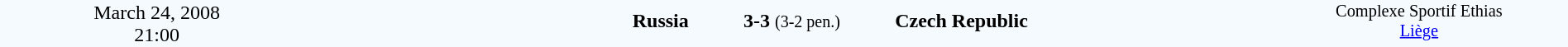<table style="width: 100%; background:#F5FAFF;" cellspacing="0">
<tr>
<td align=center rowspan=3 width=20%>March 24, 2008<br>21:00</td>
</tr>
<tr>
<td width=24% align=right><strong>Russia</strong></td>
<td align=center width=13%><strong>3-3</strong> <small>(3-2 pen.)</small></td>
<td width=24%><strong>Czech Republic</strong></td>
<td style=font-size:85% rowspan=3 valign=top align=center>Complexe Sportif Ethias<br><a href='#'>Liège</a></td>
</tr>
<tr style=font-size:85%>
<td align=right valign=top></td>
<td></td>
<td></td>
</tr>
</table>
